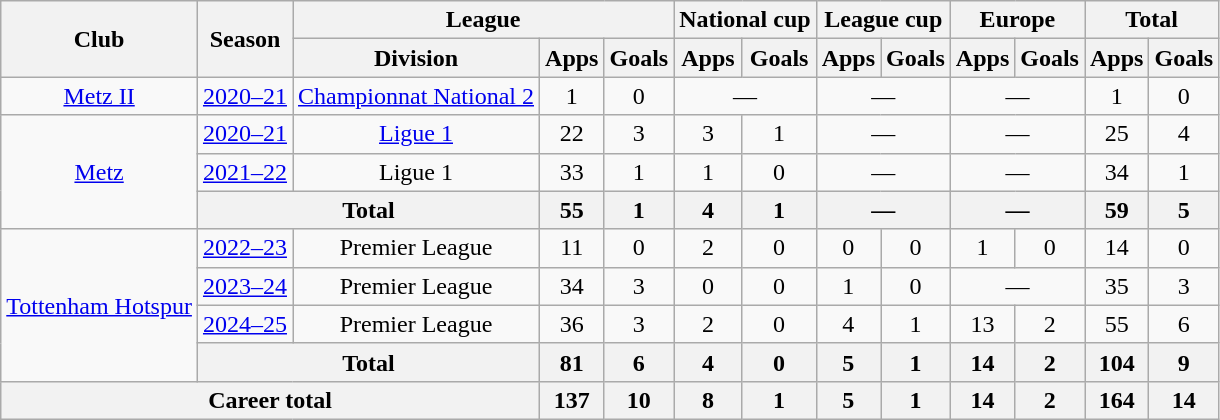<table class="wikitable" style="text-align:center">
<tr>
<th rowspan="2">Club</th>
<th rowspan="2">Season</th>
<th colspan="3">League</th>
<th colspan="2">National cup</th>
<th colspan="2">League cup</th>
<th colspan="2">Europe</th>
<th colspan="2">Total</th>
</tr>
<tr>
<th>Division</th>
<th>Apps</th>
<th>Goals</th>
<th>Apps</th>
<th>Goals</th>
<th>Apps</th>
<th>Goals</th>
<th>Apps</th>
<th>Goals</th>
<th>Apps</th>
<th>Goals</th>
</tr>
<tr>
<td><a href='#'>Metz II</a></td>
<td><a href='#'>2020–21</a></td>
<td><a href='#'>Championnat National 2</a></td>
<td>1</td>
<td>0</td>
<td colspan="2">—</td>
<td colspan="2">—</td>
<td colspan="2">—</td>
<td>1</td>
<td>0</td>
</tr>
<tr>
<td rowspan="3"><a href='#'>Metz</a></td>
<td><a href='#'>2020–21</a></td>
<td><a href='#'>Ligue 1</a></td>
<td>22</td>
<td>3</td>
<td>3</td>
<td>1</td>
<td colspan="2">—</td>
<td colspan="2">—</td>
<td>25</td>
<td>4</td>
</tr>
<tr>
<td><a href='#'>2021–22</a></td>
<td>Ligue 1</td>
<td>33</td>
<td>1</td>
<td>1</td>
<td>0</td>
<td colspan="2">—</td>
<td colspan="2">—</td>
<td>34</td>
<td>1</td>
</tr>
<tr>
<th colspan="2">Total</th>
<th>55</th>
<th>1</th>
<th>4</th>
<th>1</th>
<th colspan="2">—</th>
<th colspan="2">—</th>
<th>59</th>
<th>5</th>
</tr>
<tr>
<td rowspan="4"><a href='#'>Tottenham Hotspur</a></td>
<td><a href='#'>2022–23</a></td>
<td>Premier League</td>
<td>11</td>
<td>0</td>
<td>2</td>
<td>0</td>
<td>0</td>
<td>0</td>
<td>1</td>
<td>0</td>
<td>14</td>
<td>0</td>
</tr>
<tr>
<td><a href='#'>2023–24</a></td>
<td>Premier League</td>
<td>34</td>
<td>3</td>
<td>0</td>
<td>0</td>
<td>1</td>
<td>0</td>
<td colspan="2">—</td>
<td>35</td>
<td>3</td>
</tr>
<tr>
<td><a href='#'>2024–25</a></td>
<td>Premier League</td>
<td>36</td>
<td>3</td>
<td>2</td>
<td>0</td>
<td>4</td>
<td>1</td>
<td>13</td>
<td>2</td>
<td>55</td>
<td>6</td>
</tr>
<tr>
<th colspan="2">Total</th>
<th>81</th>
<th>6</th>
<th>4</th>
<th>0</th>
<th>5</th>
<th>1</th>
<th>14</th>
<th>2</th>
<th>104</th>
<th>9</th>
</tr>
<tr>
<th colspan="3">Career total</th>
<th>137</th>
<th>10</th>
<th>8</th>
<th>1</th>
<th>5</th>
<th>1</th>
<th>14</th>
<th>2</th>
<th>164</th>
<th>14</th>
</tr>
</table>
